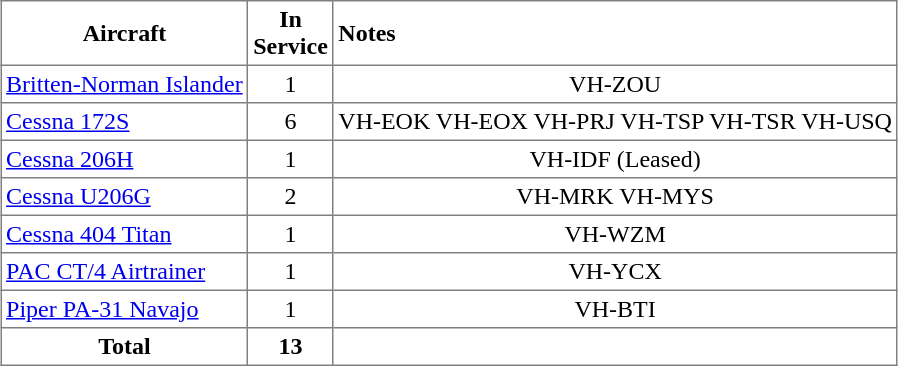<table class="toccolours" border="1" cellpadding="3" style="margin:1em auto; border-collapse:collapse">
<tr>
<th>Aircraft</th>
<th style="width:25px;">In Service</th>
<td><strong>Notes</strong></td>
</tr>
<tr>
<td><a href='#'>Britten-Norman Islander</a></td>
<td style="text-align:center;">1</td>
<td style="text-align:center;">VH-ZOU</td>
</tr>
<tr>
<td><a href='#'>Cessna 172S</a></td>
<td style="text-align:center;">6</td>
<td style="text-align:center;">VH-EOK VH-EOX VH-PRJ VH-TSP VH-TSR VH-USQ</td>
</tr>
<tr>
<td><a href='#'>Cessna 206H</a></td>
<td style="text-align:center;">1</td>
<td style="text-align:center;">VH-IDF (Leased)</td>
</tr>
<tr>
<td><a href='#'>Cessna U206G</a></td>
<td style="text-align:center;">2</td>
<td style="text-align:center;">VH-MRK    VH-MYS</td>
</tr>
<tr>
<td><a href='#'>Cessna 404 Titan</a></td>
<td style="text-align:center;">1</td>
<td style="text-align:center;">VH-WZM</td>
</tr>
<tr>
<td><a href='#'>PAC CT/4 Airtrainer</a></td>
<td style="text-align:center;">1</td>
<td style="text-align:center;">VH-YCX</td>
</tr>
<tr>
<td><a href='#'>Piper PA-31 Navajo</a></td>
<td style="text-align:center;">1</td>
<td style="text-align:center;">VH-BTI</td>
</tr>
<tr>
<th>Total</th>
<th>13</th>
</tr>
</table>
